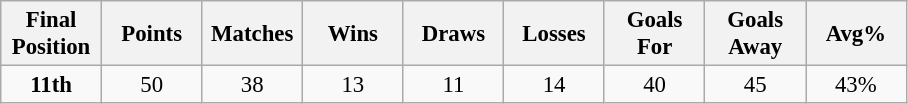<table class="wikitable" style="font-size: 95%; text-align: center;">
<tr>
<th width=60>Final Position</th>
<th width=60>Points</th>
<th width=60>Matches</th>
<th width=60>Wins</th>
<th width=60>Draws</th>
<th width=60>Losses</th>
<th width=60>Goals For</th>
<th width=60>Goals Away</th>
<th width=60>Avg%</th>
</tr>
<tr>
<td><strong>11th</strong></td>
<td>50</td>
<td>38</td>
<td>13</td>
<td>11</td>
<td>14</td>
<td>40</td>
<td>45</td>
<td>43%</td>
</tr>
</table>
